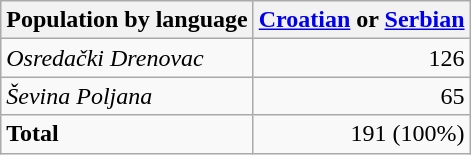<table class="wikitable sortable">
<tr>
<th>Population by language</th>
<th><a href='#'>Croatian</a> or <a href='#'>Serbian</a></th>
</tr>
<tr>
<td><em>Osredački Drenovac</em></td>
<td align="right">126</td>
</tr>
<tr>
<td><em>Ševina Poljana</em></td>
<td align="right">65</td>
</tr>
<tr>
<td><strong>Total</strong></td>
<td align="right">191 (100%)</td>
</tr>
</table>
